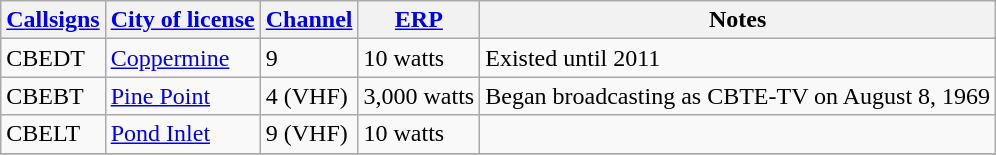<table class="wikitable sortable">
<tr>
<th><a href='#'>Callsigns</a></th>
<th><a href='#'>City of license</a></th>
<th><a href='#'>Channel</a></th>
<th><a href='#'>ERP</a></th>
<th>Notes</th>
</tr>
<tr>
<td>CBEDT</td>
<td><a href='#'>Coppermine</a></td>
<td>9</td>
<td>10 watts</td>
<td>Existed until 2011</td>
</tr>
<tr>
<td>CBEBT</td>
<td><a href='#'>Pine Point</a></td>
<td>4 (VHF)</td>
<td>3,000 watts</td>
<td>Began broadcasting as CBTE-TV on August 8, 1969</td>
</tr>
<tr>
<td>CBELT</td>
<td><a href='#'>Pond Inlet</a></td>
<td>9 (VHF)</td>
<td>10 watts</td>
<td></td>
</tr>
<tr>
</tr>
</table>
